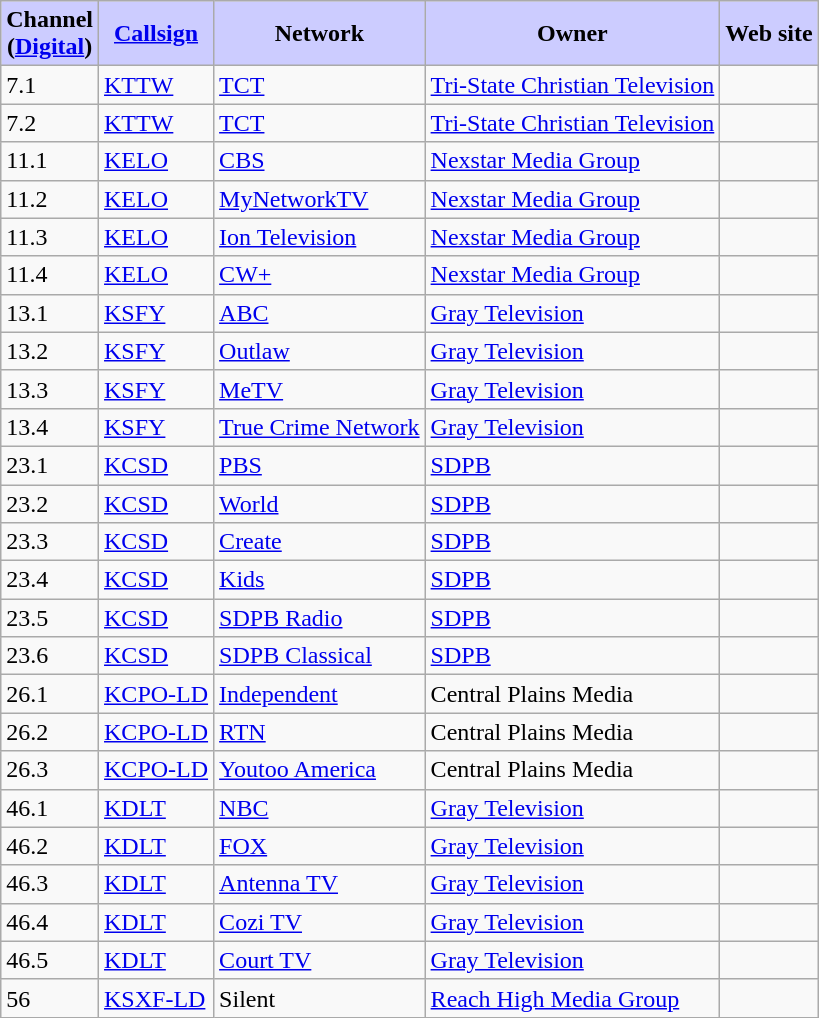<table class="wikitable">
<tr>
<th style="background:#ccccff;">Channel<br>(<a href='#'>Digital</a>)</th>
<th style="background:#ccccff;"><a href='#'>Callsign</a></th>
<th style="background:#ccccff;">Network</th>
<th style="background:#ccccff;">Owner</th>
<th style="background:#ccccff;">Web site</th>
</tr>
<tr>
<td>7.1</td>
<td><a href='#'>KTTW</a></td>
<td><a href='#'>TCT</a></td>
<td><a href='#'>Tri-State Christian Television</a></td>
<td></td>
</tr>
<tr>
<td>7.2</td>
<td><a href='#'>KTTW</a></td>
<td><a href='#'>TCT</a></td>
<td><a href='#'>Tri-State Christian Television</a></td>
<td></td>
</tr>
<tr>
<td>11.1</td>
<td><a href='#'>KELO</a></td>
<td><a href='#'>CBS</a></td>
<td><a href='#'>Nexstar Media Group</a></td>
<td></td>
</tr>
<tr>
<td>11.2</td>
<td><a href='#'>KELO</a></td>
<td><a href='#'>MyNetworkTV</a></td>
<td><a href='#'>Nexstar Media Group</a></td>
<td></td>
</tr>
<tr>
<td>11.3</td>
<td><a href='#'>KELO</a></td>
<td><a href='#'>Ion Television</a></td>
<td><a href='#'>Nexstar Media Group</a></td>
<td></td>
</tr>
<tr>
<td>11.4</td>
<td><a href='#'>KELO</a></td>
<td><a href='#'>CW+</a></td>
<td><a href='#'>Nexstar Media Group</a></td>
<td></td>
</tr>
<tr>
<td>13.1</td>
<td><a href='#'>KSFY</a></td>
<td><a href='#'>ABC</a></td>
<td><a href='#'>Gray Television</a></td>
<td></td>
</tr>
<tr>
<td>13.2</td>
<td><a href='#'>KSFY</a></td>
<td><a href='#'>Outlaw</a></td>
<td><a href='#'>Gray Television</a></td>
<td></td>
</tr>
<tr>
<td>13.3</td>
<td><a href='#'>KSFY</a></td>
<td><a href='#'>MeTV</a></td>
<td><a href='#'>Gray Television</a></td>
<td></td>
</tr>
<tr>
<td>13.4</td>
<td><a href='#'>KSFY</a></td>
<td><a href='#'>True Crime Network</a></td>
<td><a href='#'>Gray Television</a></td>
<td></td>
</tr>
<tr>
<td>23.1</td>
<td><a href='#'>KCSD</a></td>
<td><a href='#'>PBS</a></td>
<td><a href='#'>SDPB</a></td>
<td></td>
</tr>
<tr>
<td>23.2</td>
<td><a href='#'>KCSD</a></td>
<td><a href='#'>World</a></td>
<td><a href='#'>SDPB</a></td>
<td></td>
</tr>
<tr>
<td>23.3</td>
<td><a href='#'>KCSD</a></td>
<td><a href='#'>Create</a></td>
<td><a href='#'>SDPB</a></td>
<td></td>
</tr>
<tr>
<td>23.4</td>
<td><a href='#'>KCSD</a></td>
<td><a href='#'>Kids</a></td>
<td><a href='#'>SDPB</a></td>
<td></td>
</tr>
<tr>
<td>23.5</td>
<td><a href='#'>KCSD</a></td>
<td><a href='#'>SDPB Radio</a></td>
<td><a href='#'>SDPB</a></td>
<td></td>
</tr>
<tr>
<td>23.6</td>
<td><a href='#'>KCSD</a></td>
<td><a href='#'>SDPB Classical</a></td>
<td><a href='#'>SDPB</a></td>
<td></td>
</tr>
<tr>
<td>26.1</td>
<td><a href='#'>KCPO-LD</a></td>
<td><a href='#'>Independent</a></td>
<td>Central Plains Media</td>
<td></td>
</tr>
<tr>
<td>26.2</td>
<td><a href='#'>KCPO-LD</a></td>
<td><a href='#'>RTN</a></td>
<td>Central Plains Media</td>
<td></td>
</tr>
<tr>
<td>26.3</td>
<td><a href='#'>KCPO-LD</a></td>
<td><a href='#'>Youtoo America</a></td>
<td>Central Plains Media</td>
<td></td>
</tr>
<tr>
<td>46.1</td>
<td><a href='#'>KDLT</a></td>
<td><a href='#'>NBC</a></td>
<td><a href='#'>Gray Television</a></td>
<td></td>
</tr>
<tr>
<td>46.2</td>
<td><a href='#'>KDLT</a></td>
<td><a href='#'>FOX</a></td>
<td><a href='#'>Gray Television</a></td>
<td></td>
</tr>
<tr>
<td>46.3</td>
<td><a href='#'>KDLT</a></td>
<td><a href='#'>Antenna TV</a></td>
<td><a href='#'>Gray Television</a></td>
<td></td>
</tr>
<tr>
<td>46.4</td>
<td><a href='#'>KDLT</a></td>
<td><a href='#'>Cozi TV</a></td>
<td><a href='#'>Gray Television</a></td>
<td></td>
</tr>
<tr>
<td>46.5</td>
<td><a href='#'>KDLT</a></td>
<td><a href='#'>Court TV</a></td>
<td><a href='#'>Gray Television</a></td>
<td></td>
</tr>
<tr>
<td>56</td>
<td><a href='#'>KSXF-LD</a></td>
<td>Silent</td>
<td><a href='#'>Reach High Media Group</a></td>
<td></td>
</tr>
</table>
